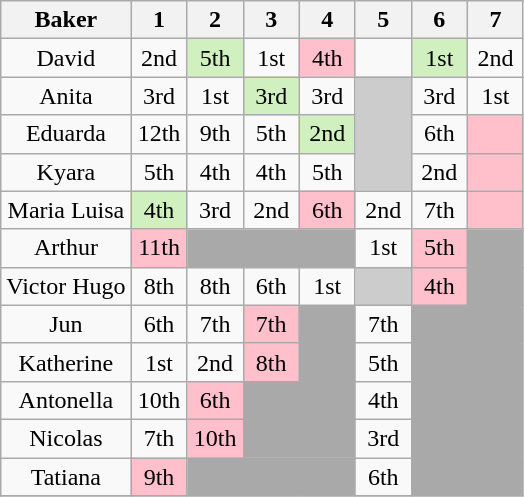<table class="wikitable" style="text-align:center;">
<tr>
<th>Baker</th>
<th width=30>1</th>
<th width=30>2</th>
<th width=30>3</th>
<th width=30>4</th>
<th width=30>5</th>
<th width=30>6</th>
<th width=30>7</th>
</tr>
<tr>
<td>David</td>
<td>2nd</td>
<td bgcolor=D0F0C0>5th</td>
<td>1st</td>
<td bgcolor=FFC0CB>4th</td>
<td></td>
<td bgcolor=D0F0C0>1st</td>
<td>2nd</td>
</tr>
<tr>
<td>Anita</td>
<td>3rd</td>
<td>1st</td>
<td bgcolor=D0F0C0>3rd</td>
<td>3rd</td>
<td bgcolor=CCCCCC rowspan=3></td>
<td>3rd</td>
<td>1st</td>
</tr>
<tr>
<td>Eduarda</td>
<td>12th</td>
<td>9th</td>
<td>5th</td>
<td bgcolor=D0F0C0>2nd</td>
<td>6th</td>
<td bgcolor=FFC0CB></td>
</tr>
<tr>
<td>Kyara</td>
<td>5th</td>
<td>4th</td>
<td>4th</td>
<td>5th</td>
<td>2nd</td>
<td bgcolor=FFC0CB></td>
</tr>
<tr>
<td>Maria Luisa</td>
<td bgcolor=D0F0C0>4th</td>
<td>3rd</td>
<td>2nd</td>
<td bgcolor=FFC0CB>6th</td>
<td>2nd</td>
<td>7th</td>
<td bgcolor=FFC0CB></td>
</tr>
<tr>
<td>Arthur</td>
<td bgcolor=FFC0CB>11th</td>
<td bgcolor=A9A9A9 colspan=3></td>
<td>1st</td>
<td bgcolor=FFC0CB>5th</td>
<td bgcolor=A9A9A9></td>
</tr>
<tr>
<td>Victor Hugo</td>
<td>8th</td>
<td>8th</td>
<td>6th</td>
<td>1st</td>
<td bgcolor=CCCCCC></td>
<td bgcolor=FFC0CB>4th</td>
<td bgcolor=A9A9A9></td>
</tr>
<tr>
<td>Jun</td>
<td>6th</td>
<td>7th</td>
<td bgcolor=FFC0CB>7th</td>
<td bgcolor=A9A9A9 rowspan=2></td>
<td>7th</td>
<td bgcolor=A9A9A9 rowspan=5 colspan=2></td>
</tr>
<tr>
<td>Katherine</td>
<td>1st</td>
<td>2nd</td>
<td bgcolor=FFC0CB>8th</td>
<td>5th</td>
</tr>
<tr>
<td>Antonella</td>
<td>10th</td>
<td bgcolor=FFC0CB>6th</td>
<td bgcolor=A9A9A9 rowspan=2 colspan=2></td>
<td>4th</td>
</tr>
<tr>
<td>Nicolas</td>
<td>7th</td>
<td bgcolor=FFC0CB>10th</td>
<td>3rd</td>
</tr>
<tr>
<td>Tatiana</td>
<td bgcolor=FFC0CB>9th</td>
<td bgcolor=A9A9A9 colspan=3></td>
<td>6th</td>
</tr>
<tr>
</tr>
</table>
